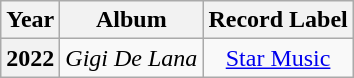<table class="wikitable" style="text-align:center;">
<tr>
<th scope="col">Year</th>
<th scope="col">Album</th>
<th scope="col">Record Label</th>
</tr>
<tr>
<th>2022</th>
<td><em>Gigi De Lana</em></td>
<td><a href='#'>Star Music</a></td>
</tr>
</table>
